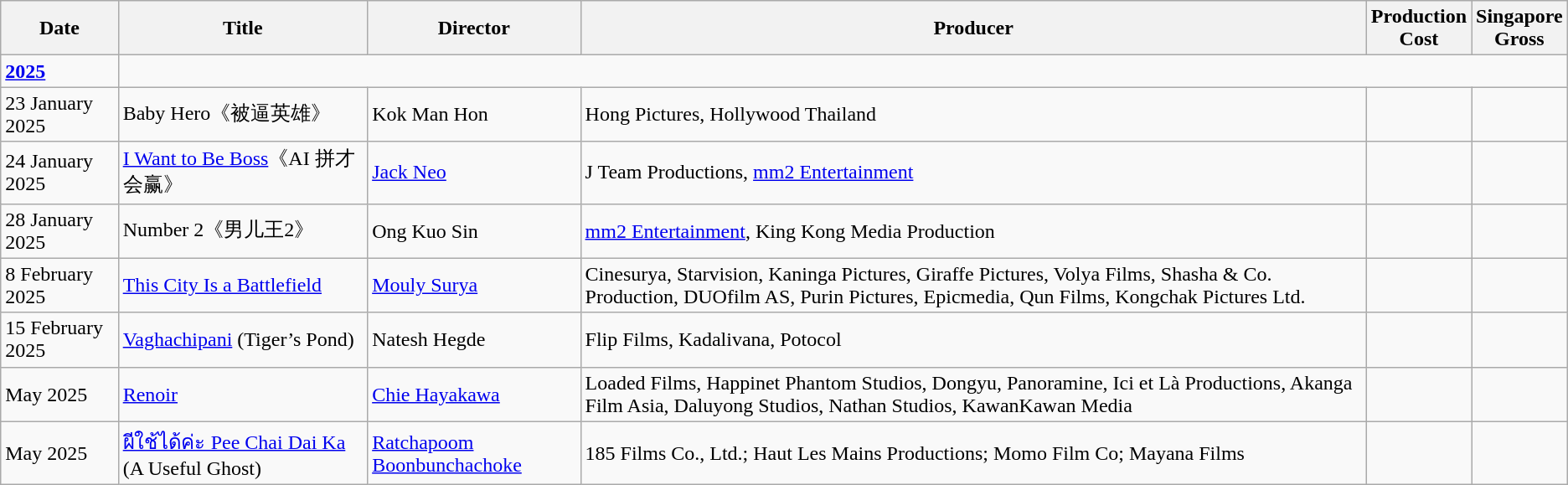<table class="wikitable sortable">
<tr>
<th>Date</th>
<th>Title</th>
<th>Director</th>
<th>Producer</th>
<th>Production<br> Cost</th>
<th>Singapore<br> Gross</th>
</tr>
<tr>
<td><strong><a href='#'>2025</a></strong></td>
</tr>
<tr>
<td>23 January 2025</td>
<td>Baby Hero《被逼英雄》</td>
<td>Kok Man Hon</td>
<td>Hong Pictures, Hollywood Thailand</td>
<td></td>
<td></td>
</tr>
<tr>
<td>24 January 2025</td>
<td><a href='#'>I Want to Be Boss</a>《AI 拼才会赢》</td>
<td><a href='#'>Jack Neo</a></td>
<td>J Team Productions, <a href='#'>mm2 Entertainment</a></td>
<td></td>
<td></td>
</tr>
<tr>
<td>28 January 2025</td>
<td>Number 2《男儿王2》</td>
<td>Ong Kuo Sin</td>
<td><a href='#'>mm2 Entertainment</a>, King Kong Media Production</td>
<td></td>
<td></td>
</tr>
<tr>
<td>8 February 2025</td>
<td><a href='#'>This City Is a Battlefield</a></td>
<td><a href='#'>Mouly Surya</a></td>
<td>Cinesurya, Starvision, Kaninga Pictures, Giraffe Pictures, Volya Films, Shasha & Co. Production, DUOfilm AS, Purin Pictures, Epicmedia, Qun Films, Kongchak Pictures Ltd.</td>
<td></td>
<td></td>
</tr>
<tr>
<td>15 February 2025</td>
<td><a href='#'>Vaghachipani</a> (Tiger’s Pond)</td>
<td>Natesh Hegde</td>
<td>Flip Films, Kadalivana, Potocol</td>
<td></td>
<td></td>
</tr>
<tr>
<td>May 2025</td>
<td><a href='#'>Renoir</a></td>
<td><a href='#'>Chie Hayakawa</a></td>
<td>Loaded Films, Happinet Phantom Studios, Dongyu, Panoramine, Ici et Là Productions, Akanga Film Asia, Daluyong Studios, Nathan Studios, KawanKawan Media</td>
<td></td>
<td></td>
</tr>
<tr>
<td>May 2025</td>
<td><a href='#'>ผีใช้ได้ค่ะ Pee Chai Dai Ka</a> (A Useful Ghost)</td>
<td><a href='#'>Ratchapoom Boonbunchachoke</a></td>
<td>185 Films Co., Ltd.; Haut Les Mains Productions; Momo Film Co; Mayana Films</td>
<td></td>
<td></td>
</tr>
</table>
